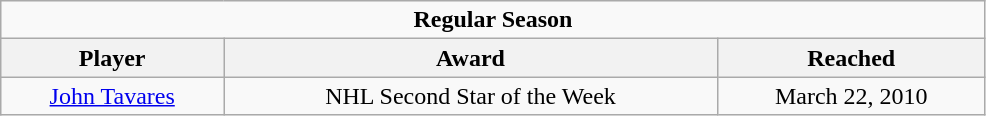<table class="wikitable" width="52%" style="text-align:center">
<tr>
<td colspan="10" align="center"><strong>Regular Season</strong></td>
</tr>
<tr>
<th>Player</th>
<th>Award</th>
<th>Reached</th>
</tr>
<tr>
<td><a href='#'>John Tavares</a></td>
<td>NHL Second Star of the Week</td>
<td>March 22, 2010</td>
</tr>
</table>
